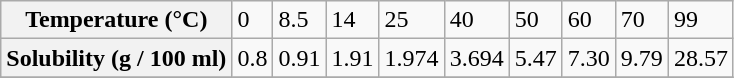<table class="wikitable">
<tr>
<th>Temperature (°C)</th>
<td>0</td>
<td>8.5</td>
<td>14</td>
<td>25</td>
<td>40</td>
<td>50</td>
<td>60</td>
<td>70</td>
<td>99</td>
</tr>
<tr>
<th>Solubility (g / 100 ml)</th>
<td>0.8</td>
<td>0.91</td>
<td>1.91</td>
<td>1.974</td>
<td>3.694</td>
<td>5.47</td>
<td>7.30</td>
<td>9.79</td>
<td>28.57</td>
</tr>
<tr>
</tr>
</table>
